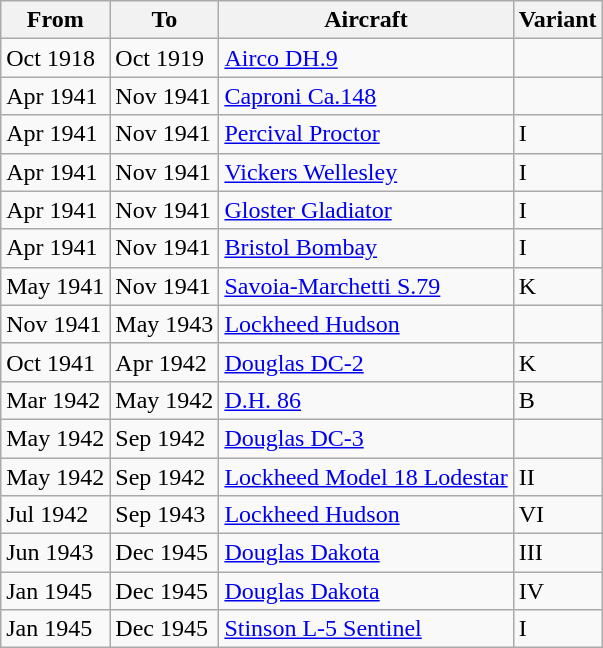<table class="wikitable">
<tr>
<th>From</th>
<th>To</th>
<th>Aircraft</th>
<th>Variant</th>
</tr>
<tr>
<td>Oct 1918</td>
<td>Oct 1919</td>
<td><a href='#'>Airco DH.9</a></td>
<td></td>
</tr>
<tr>
<td>Apr 1941</td>
<td>Nov 1941</td>
<td><a href='#'>Caproni Ca.148</a></td>
<td></td>
</tr>
<tr>
<td>Apr 1941</td>
<td>Nov 1941</td>
<td><a href='#'>Percival Proctor</a></td>
<td>I</td>
</tr>
<tr>
<td>Apr 1941</td>
<td>Nov 1941</td>
<td><a href='#'>Vickers Wellesley</a></td>
<td>I</td>
</tr>
<tr>
<td>Apr 1941</td>
<td>Nov 1941</td>
<td><a href='#'>Gloster Gladiator</a></td>
<td>I</td>
</tr>
<tr>
<td>Apr 1941</td>
<td>Nov 1941</td>
<td><a href='#'>Bristol Bombay</a></td>
<td>I</td>
</tr>
<tr>
<td>May 1941</td>
<td>Nov 1941</td>
<td><a href='#'>Savoia-Marchetti S.79</a></td>
<td>K</td>
</tr>
<tr>
<td>Nov 1941</td>
<td>May 1943</td>
<td><a href='#'>Lockheed Hudson</a></td>
<td></td>
</tr>
<tr>
<td>Oct 1941</td>
<td>Apr 1942</td>
<td><a href='#'>Douglas DC-2</a></td>
<td>K</td>
</tr>
<tr>
<td>Mar 1942</td>
<td>May 1942</td>
<td><a href='#'>D.H. 86</a></td>
<td>B</td>
</tr>
<tr>
<td>May 1942</td>
<td>Sep 1942</td>
<td><a href='#'>Douglas DC-3</a></td>
<td></td>
</tr>
<tr>
<td>May 1942</td>
<td>Sep 1942</td>
<td><a href='#'>Lockheed Model 18 Lodestar</a></td>
<td>II</td>
</tr>
<tr>
<td>Jul 1942</td>
<td>Sep 1943</td>
<td><a href='#'>Lockheed Hudson</a></td>
<td>VI</td>
</tr>
<tr>
<td>Jun 1943</td>
<td>Dec 1945</td>
<td><a href='#'>Douglas Dakota</a></td>
<td>III</td>
</tr>
<tr>
<td>Jan 1945</td>
<td>Dec 1945</td>
<td><a href='#'>Douglas Dakota</a></td>
<td>IV</td>
</tr>
<tr>
<td>Jan 1945</td>
<td>Dec 1945</td>
<td><a href='#'>Stinson L-5 Sentinel</a></td>
<td>I</td>
</tr>
</table>
